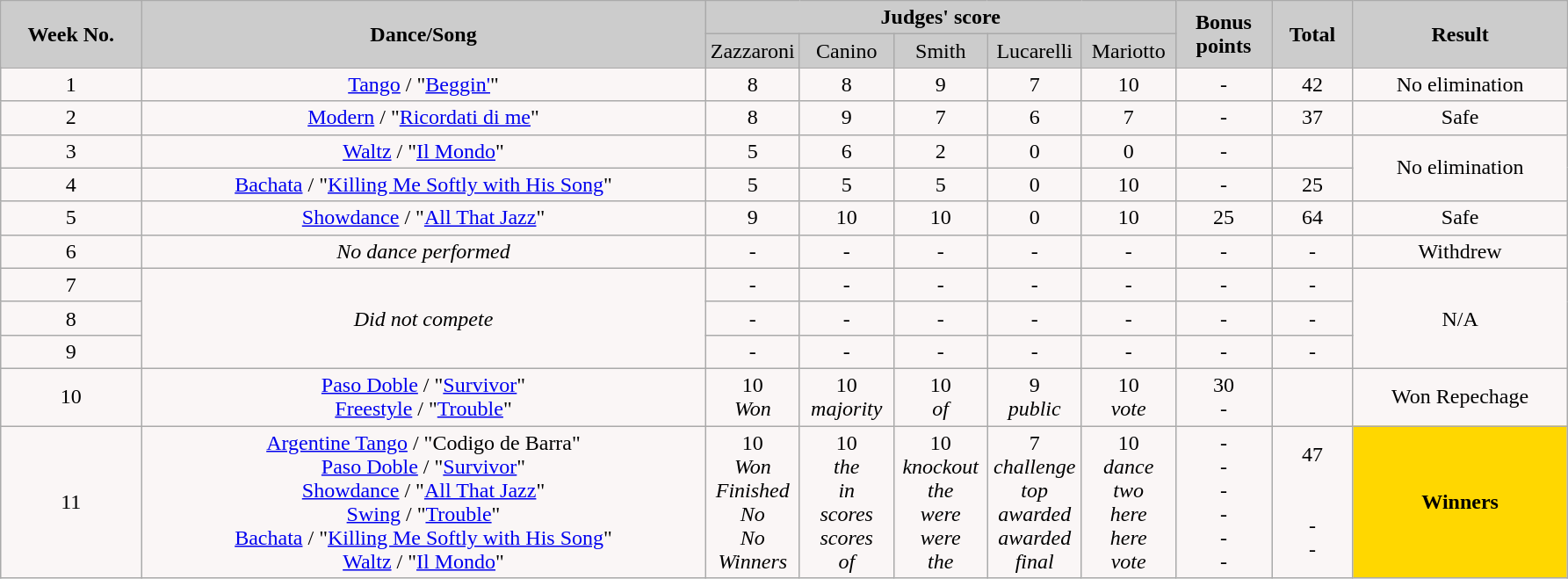<table class="wikitable collapsible">
<tr>
<th rowspan="2" style="background:#ccc; text-align:Center;"><strong>Week No.</strong></th>
<th rowspan="2" style="background:#ccc; text-align:Center;"><strong>Dance/Song</strong></th>
<th colspan="5" style="background:#ccc; text-align:Center;"><strong>Judges' score</strong></th>
<th rowspan="2" style="background:#ccc; text-align:Center;"><strong>Bonus<br>points</strong></th>
<th rowspan="2" style="background:#ccc; text-align:Center;"><strong>Total</strong></th>
<th rowspan="2" style="background:#ccc; text-align:Center;"><strong>Result</strong></th>
</tr>
<tr style="text-align:center; background:#ccc;">
<td style="width:6%; ">Zazzaroni</td>
<td style="width:6%; ">Canino</td>
<td style="width:6%; ">Smith</td>
<td style="width:6%; ">Lucarelli</td>
<td style="width:6%; ">Mariotto</td>
</tr>
<tr style="text-align:center; background:#faf6f6;">
<td>1</td>
<td><a href='#'>Tango</a> / "<a href='#'>Beggin'</a>"</td>
<td>8</td>
<td>8</td>
<td>9</td>
<td>7</td>
<td>10</td>
<td>-</td>
<td>42</td>
<td>No elimination</td>
</tr>
<tr style="text-align:center; background:#faf6f6;">
<td>2</td>
<td><a href='#'>Modern</a> / "<a href='#'>Ricordati di me</a>"</td>
<td>8</td>
<td>9</td>
<td>7</td>
<td>6</td>
<td>7</td>
<td>-</td>
<td>37</td>
<td>Safe</td>
</tr>
<tr style="text-align:center; background:#faf6f6;">
<td>3</td>
<td><a href='#'>Waltz</a> / "<a href='#'>Il Mondo</a>"</td>
<td>5</td>
<td>6</td>
<td>2</td>
<td>0</td>
<td>0</td>
<td>-</td>
<td></td>
<td rowspan="2">No elimination</td>
</tr>
<tr style="text-align:center; background:#faf6f6;">
<td>4</td>
<td><a href='#'>Bachata</a> / "<a href='#'>Killing Me Softly with His Song</a>"</td>
<td>5</td>
<td>5</td>
<td>5</td>
<td>0</td>
<td>10</td>
<td>-</td>
<td>25</td>
</tr>
<tr style="text-align:center; background:#faf6f6;">
<td>5</td>
<td><a href='#'>Showdance</a> / "<a href='#'>All That Jazz</a>"</td>
<td>9</td>
<td>10</td>
<td>10</td>
<td>0</td>
<td>10</td>
<td>25</td>
<td>64</td>
<td>Safe</td>
</tr>
<tr style="text-align:center; background:#faf6f6;">
<td>6</td>
<td><em>No dance performed</em></td>
<td>-</td>
<td>-</td>
<td>-</td>
<td>-</td>
<td>-</td>
<td>-</td>
<td>-</td>
<td>Withdrew</td>
</tr>
<tr style="text-align:center; background:#faf6f6;">
<td>7</td>
<td rowspan="3"><em>Did not compete</em></td>
<td>-</td>
<td>-</td>
<td>-</td>
<td>-</td>
<td>-</td>
<td>-</td>
<td>-</td>
<td rowspan="3">N/A</td>
</tr>
<tr style="text-align:center; background:#faf6f6;">
<td>8</td>
<td>-</td>
<td>-</td>
<td>-</td>
<td>-</td>
<td>-</td>
<td>-</td>
<td>-</td>
</tr>
<tr style="text-align:center; background:#faf6f6;">
<td>9</td>
<td>-</td>
<td>-</td>
<td>-</td>
<td>-</td>
<td>-</td>
<td>-</td>
<td>-</td>
</tr>
<tr style="text-align:center; background:#faf6f6;">
<td>10</td>
<td><a href='#'>Paso Doble</a> / "<a href='#'>Survivor</a>"<br><a href='#'>Freestyle</a> / "<a href='#'>Trouble</a>"</td>
<td>10<br><em>Won</em></td>
<td>10<br><em>majority</em></td>
<td>10<br><em>of</em></td>
<td>9<br><em>public</em></td>
<td>10<br><em>vote</em></td>
<td>30<br>-</td>
<td><br></td>
<td>Won Repechage</td>
</tr>
<tr style="text-align:center; background:#faf6f6;">
<td>11</td>
<td><a href='#'>Argentine Tango</a> / "Codigo de Barra"<br><a href='#'>Paso Doble</a> / "<a href='#'>Survivor</a>"<br><a href='#'>Showdance</a> / "<a href='#'>All That Jazz</a>"<br><a href='#'>Swing</a> / "<a href='#'>Trouble</a>"<br><a href='#'>Bachata</a> / "<a href='#'>Killing Me Softly with His Song</a>"<br><a href='#'>Waltz</a> / "<a href='#'>Il Mondo</a>"</td>
<td>10<br><em>Won</em><br><em>Finished<br>No<br>No<br>Winners</em></td>
<td>10<br><em>the</em><br><em>in<br>scores<br>scores<br>of</em></td>
<td>10<br><em>knockout</em><br><em>the<br>were<br>were<br>the</em></td>
<td>7<br><em>challenge</em><br><em>top<br>awarded<br>awarded<br>final</em></td>
<td>10<br><em>dance</em><br><em>two<br>here<br>here<br>vote</em></td>
<td>-<br>-<br>-<br>-<br>-<br>-</td>
<td>47<br><br>  <br>-<br>-<br></td>
<td bgcolor=gold><strong>Winners</strong></td>
</tr>
</table>
